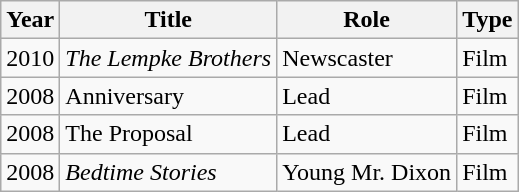<table class="wikitable sortable">
<tr>
<th>Year</th>
<th>Title</th>
<th>Role</th>
<th class="unsortable">Type</th>
</tr>
<tr>
<td>2010</td>
<td><em>The Lempke Brothers</em></td>
<td>Newscaster</td>
<td>Film</td>
</tr>
<tr>
<td>2008</td>
<td>Anniversary</td>
<td>Lead</td>
<td>Film</td>
</tr>
<tr>
<td>2008</td>
<td>The Proposal</td>
<td>Lead</td>
<td>Film</td>
</tr>
<tr>
<td>2008</td>
<td><em>Bedtime Stories</em></td>
<td>Young Mr. Dixon</td>
<td>Film</td>
</tr>
</table>
